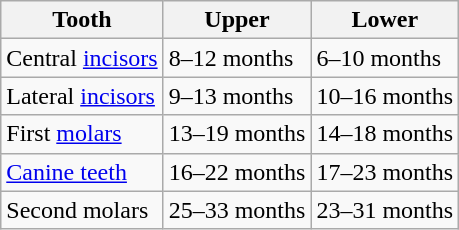<table class="wikitable">
<tr>
<th>Tooth</th>
<th>Upper</th>
<th>Lower</th>
</tr>
<tr>
<td>Central <a href='#'>incisors</a></td>
<td>8–12 months</td>
<td>6–10 months</td>
</tr>
<tr>
<td>Lateral <a href='#'>incisors</a></td>
<td>9–13 months</td>
<td>10–16 months</td>
</tr>
<tr>
<td>First <a href='#'>molars</a></td>
<td>13–19 months</td>
<td>14–18 months</td>
</tr>
<tr>
<td><a href='#'>Canine teeth</a></td>
<td>16–22 months</td>
<td>17–23 months</td>
</tr>
<tr>
<td>Second molars</td>
<td>25–33 months</td>
<td>23–31 months</td>
</tr>
</table>
